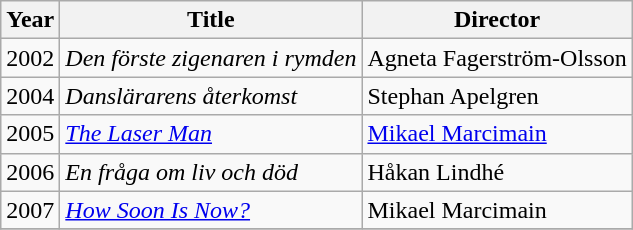<table class="wikitable">
<tr>
<th>Year</th>
<th>Title</th>
<th>Director</th>
</tr>
<tr>
<td>2002</td>
<td><em>Den förste zigenaren i rymden</em></td>
<td>Agneta Fagerström-Olsson</td>
</tr>
<tr>
<td>2004</td>
<td><em>Danslärarens återkomst</em></td>
<td>Stephan Apelgren</td>
</tr>
<tr>
<td>2005</td>
<td><em><a href='#'>The Laser Man</a></em></td>
<td><a href='#'>Mikael Marcimain</a></td>
</tr>
<tr>
<td>2006</td>
<td><em>En fråga om liv och död</em></td>
<td>Håkan Lindhé</td>
</tr>
<tr>
<td>2007</td>
<td><em><a href='#'>How Soon Is Now?</a></em></td>
<td>Mikael Marcimain</td>
</tr>
<tr>
</tr>
</table>
